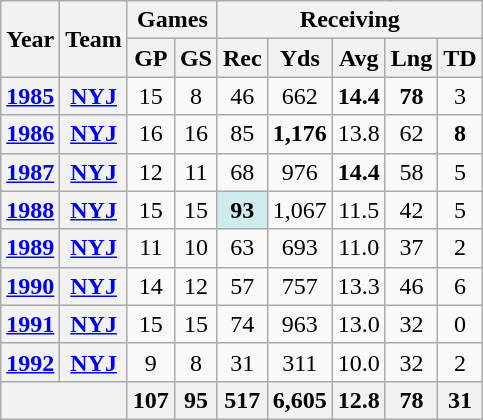<table class="wikitable" style="text-align:center;">
<tr>
<th rowspan="2">Year</th>
<th rowspan="2">Team</th>
<th colspan="2">Games</th>
<th colspan="5">Receiving</th>
</tr>
<tr>
<th>GP</th>
<th>GS</th>
<th>Rec</th>
<th>Yds</th>
<th>Avg</th>
<th>Lng</th>
<th>TD</th>
</tr>
<tr>
<th><a href='#'>1985</a></th>
<th><a href='#'>NYJ</a></th>
<td>15</td>
<td>8</td>
<td>46</td>
<td>662</td>
<td><strong>14.4</strong></td>
<td><strong>78</strong></td>
<td>3</td>
</tr>
<tr>
<th><a href='#'>1986</a></th>
<th><a href='#'>NYJ</a></th>
<td>16</td>
<td>16</td>
<td>85</td>
<td><strong>1,176</strong></td>
<td>13.8</td>
<td>62</td>
<td><strong>8</strong></td>
</tr>
<tr>
<th><a href='#'>1987</a></th>
<th><a href='#'>NYJ</a></th>
<td>12</td>
<td>11</td>
<td>68</td>
<td>976</td>
<td><strong>14.4</strong></td>
<td>58</td>
<td>5</td>
</tr>
<tr>
<th><a href='#'>1988</a></th>
<th><a href='#'>NYJ</a></th>
<td>15</td>
<td>15</td>
<td style="background:#cfecec;"><strong>93</strong></td>
<td>1,067</td>
<td>11.5</td>
<td>42</td>
<td>5</td>
</tr>
<tr>
<th><a href='#'>1989</a></th>
<th><a href='#'>NYJ</a></th>
<td>11</td>
<td>10</td>
<td>63</td>
<td>693</td>
<td>11.0</td>
<td>37</td>
<td>2</td>
</tr>
<tr>
<th><a href='#'>1990</a></th>
<th><a href='#'>NYJ</a></th>
<td>14</td>
<td>12</td>
<td>57</td>
<td>757</td>
<td>13.3</td>
<td>46</td>
<td>6</td>
</tr>
<tr>
<th><a href='#'>1991</a></th>
<th><a href='#'>NYJ</a></th>
<td>15</td>
<td>15</td>
<td>74</td>
<td>963</td>
<td>13.0</td>
<td>32</td>
<td>0</td>
</tr>
<tr>
<th><a href='#'>1992</a></th>
<th><a href='#'>NYJ</a></th>
<td>9</td>
<td>8</td>
<td>31</td>
<td>311</td>
<td>10.0</td>
<td>32</td>
<td>2</td>
</tr>
<tr>
<th colspan="2"></th>
<th>107</th>
<th>95</th>
<th>517</th>
<th>6,605</th>
<th>12.8</th>
<th>78</th>
<th>31</th>
</tr>
</table>
